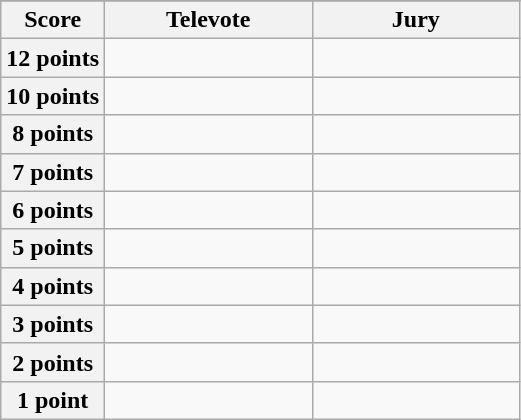<table class="wikitable">
<tr>
</tr>
<tr>
<th scope="col" width="20%">Score</th>
<th scope="col" width="40%">Televote</th>
<th scope="col" width="40%">Jury</th>
</tr>
<tr>
<th scope="row">12 points</th>
<td></td>
<td></td>
</tr>
<tr>
<th scope="row">10 points</th>
<td></td>
<td></td>
</tr>
<tr>
<th scope="row">8 points</th>
<td></td>
<td></td>
</tr>
<tr>
<th scope="row">7 points</th>
<td></td>
<td></td>
</tr>
<tr>
<th scope="row">6 points</th>
<td></td>
<td></td>
</tr>
<tr>
<th scope="row">5 points</th>
<td></td>
<td></td>
</tr>
<tr>
<th scope="row">4 points</th>
<td></td>
<td></td>
</tr>
<tr>
<th scope="row">3 points</th>
<td></td>
<td></td>
</tr>
<tr>
<th scope="row">2 points</th>
<td></td>
<td></td>
</tr>
<tr>
<th scope="row">1 point</th>
<td></td>
<td></td>
</tr>
</table>
